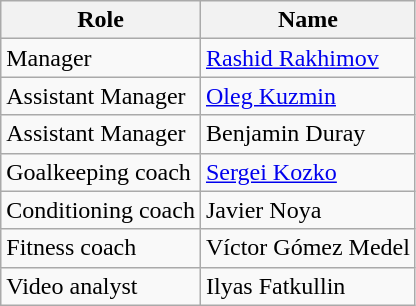<table class="wikitable">
<tr>
<th>Role</th>
<th>Name</th>
</tr>
<tr>
<td>Manager</td>
<td> <a href='#'>Rashid Rakhimov</a></td>
</tr>
<tr>
<td>Assistant Manager</td>
<td> <a href='#'>Oleg Kuzmin</a></td>
</tr>
<tr>
<td>Assistant Manager</td>
<td> Benjamin Duray</td>
</tr>
<tr>
<td>Goalkeeping coach</td>
<td> <a href='#'>Sergei Kozko</a></td>
</tr>
<tr>
<td>Conditioning coach</td>
<td> Javier Noya</td>
</tr>
<tr>
<td>Fitness coach</td>
<td> Víctor Gómez Medel</td>
</tr>
<tr>
<td>Video analyst</td>
<td> Ilyas Fatkullin</td>
</tr>
</table>
